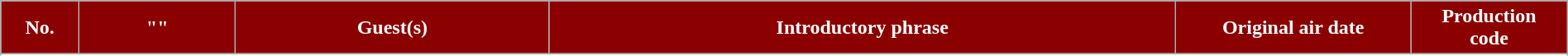<table class="wikitable plainrowheaders" style="width:100%; margin:auto;">
<tr>
<th style="background-color: #8B0000; color:#ffffff" width=5%><abbr>No.</abbr></th>
<th style="background-color: #8B0000; color:#ffffff" width=10%>"<a href='#'></a>"</th>
<th style="background-color: #8B0000; color:#ffffff" width=20%>Guest(s)</th>
<th style="background-color: #8B0000; color:#ffffff" width=40%>Introductory phrase</th>
<th style="background-color: #8B0000; color:#ffffff" width=15%>Original air date</th>
<th style="background-color: #8B0000; color:#ffffff" width=10%>Production <br> code</th>
</tr>
<tr>
</tr>
<tr>
</tr>
<tr>
</tr>
<tr>
</tr>
<tr>
</tr>
<tr>
</tr>
<tr>
</tr>
<tr>
</tr>
<tr>
</tr>
<tr>
</tr>
</table>
